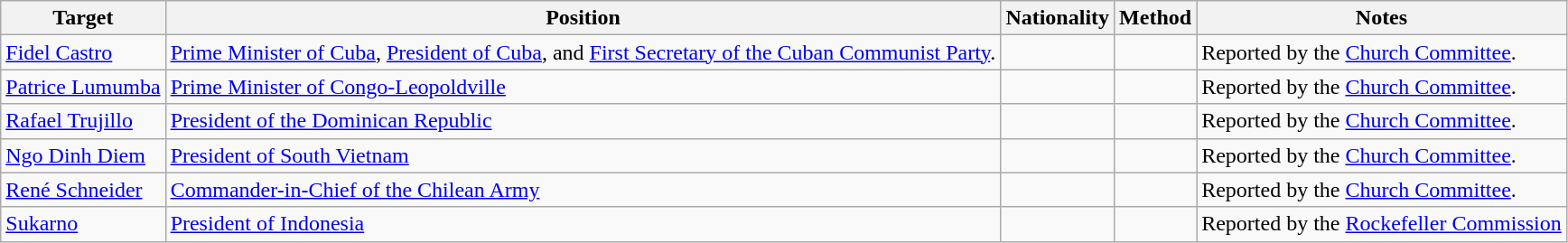<table class="wikitable">
<tr>
<th>Target</th>
<th>Position</th>
<th>Nationality</th>
<th>Method</th>
<th>Notes</th>
</tr>
<tr>
<td><a href='#'>Fidel Castro</a></td>
<td><a href='#'>Prime Minister of Cuba</a>, <a href='#'>President of Cuba</a>, and <a href='#'>First Secretary of the Cuban Communist Party</a>.</td>
<td></td>
<td></td>
<td>Reported by the <a href='#'>Church Committee</a>.</td>
</tr>
<tr>
<td><a href='#'>Patrice Lumumba</a></td>
<td><a href='#'>Prime Minister of Congo-Leopoldville</a></td>
<td></td>
<td></td>
<td>Reported by the <a href='#'>Church Committee</a>.</td>
</tr>
<tr>
<td><a href='#'>Rafael Trujillo</a></td>
<td><a href='#'>President of the Dominican Republic</a></td>
<td></td>
<td></td>
<td>Reported by the <a href='#'>Church Committee</a>.</td>
</tr>
<tr>
<td><a href='#'>Ngo Dinh Diem</a></td>
<td><a href='#'>President of South Vietnam</a></td>
<td></td>
<td></td>
<td>Reported by the <a href='#'>Church Committee</a>.</td>
</tr>
<tr>
<td><a href='#'>René Schneider</a></td>
<td><a href='#'>Commander-in-Chief of the Chilean Army</a></td>
<td></td>
<td></td>
<td>Reported by the <a href='#'>Church Committee</a>.</td>
</tr>
<tr>
<td><a href='#'>Sukarno</a></td>
<td><a href='#'>President of Indonesia</a></td>
<td></td>
<td></td>
<td>Reported by the <a href='#'>Rockefeller Commission</a></td>
</tr>
</table>
